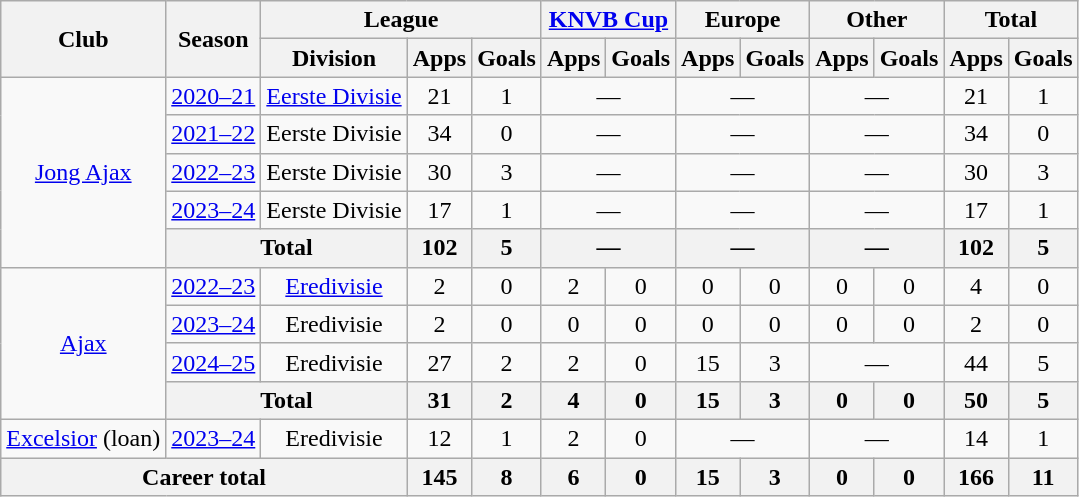<table class="wikitable" style="text-align: center;">
<tr>
<th rowspan="2">Club</th>
<th rowspan="2">Season</th>
<th colspan="3">League</th>
<th colspan="2"><a href='#'>KNVB Cup</a></th>
<th colspan="2">Europe</th>
<th colspan="2">Other</th>
<th colspan="2">Total</th>
</tr>
<tr>
<th>Division</th>
<th>Apps</th>
<th>Goals</th>
<th>Apps</th>
<th>Goals</th>
<th>Apps</th>
<th>Goals</th>
<th>Apps</th>
<th>Goals</th>
<th>Apps</th>
<th>Goals</th>
</tr>
<tr>
<td rowspan="5"><a href='#'>Jong Ajax</a></td>
<td><a href='#'>2020–21</a></td>
<td><a href='#'>Eerste Divisie</a></td>
<td>21</td>
<td>1</td>
<td colspan="2">—</td>
<td colspan="2">—</td>
<td colspan="2">—</td>
<td>21</td>
<td>1</td>
</tr>
<tr>
<td><a href='#'>2021–22</a></td>
<td>Eerste Divisie</td>
<td>34</td>
<td>0</td>
<td colspan="2">—</td>
<td colspan="2">—</td>
<td colspan="2">—</td>
<td>34</td>
<td>0</td>
</tr>
<tr>
<td><a href='#'>2022–23</a></td>
<td>Eerste Divisie</td>
<td>30</td>
<td>3</td>
<td colspan="2">—</td>
<td colspan="2">—</td>
<td colspan="2">—</td>
<td>30</td>
<td>3</td>
</tr>
<tr>
<td><a href='#'>2023–24</a></td>
<td>Eerste Divisie</td>
<td>17</td>
<td>1</td>
<td colspan="2">—</td>
<td colspan="2">—</td>
<td colspan="2">—</td>
<td>17</td>
<td>1</td>
</tr>
<tr>
<th colspan="2">Total</th>
<th>102</th>
<th>5</th>
<th colspan="2">—</th>
<th colspan="2">—</th>
<th colspan="2">—</th>
<th>102</th>
<th>5</th>
</tr>
<tr>
<td rowspan="4"><a href='#'>Ajax</a></td>
<td><a href='#'>2022–23</a></td>
<td><a href='#'>Eredivisie</a></td>
<td>2</td>
<td>0</td>
<td>2</td>
<td>0</td>
<td>0</td>
<td>0</td>
<td>0</td>
<td>0</td>
<td>4</td>
<td>0</td>
</tr>
<tr>
<td><a href='#'>2023–24</a></td>
<td>Eredivisie</td>
<td>2</td>
<td>0</td>
<td>0</td>
<td>0</td>
<td>0</td>
<td>0</td>
<td>0</td>
<td>0</td>
<td>2</td>
<td>0</td>
</tr>
<tr>
<td><a href='#'>2024–25</a></td>
<td>Eredivisie</td>
<td>27</td>
<td>2</td>
<td>2</td>
<td>0</td>
<td>15</td>
<td>3</td>
<td colspan="2">—</td>
<td>44</td>
<td>5</td>
</tr>
<tr>
<th colspan="2">Total</th>
<th>31</th>
<th>2</th>
<th>4</th>
<th>0</th>
<th>15</th>
<th>3</th>
<th>0</th>
<th>0</th>
<th>50</th>
<th>5</th>
</tr>
<tr>
<td><a href='#'>Excelsior</a> (loan)</td>
<td><a href='#'>2023–24</a></td>
<td>Eredivisie</td>
<td>12</td>
<td>1</td>
<td>2</td>
<td>0</td>
<td colspan="2">—</td>
<td colspan="2">—</td>
<td>14</td>
<td>1</td>
</tr>
<tr>
<th colspan="3">Career total</th>
<th>145</th>
<th>8</th>
<th>6</th>
<th>0</th>
<th>15</th>
<th>3</th>
<th>0</th>
<th>0</th>
<th>166</th>
<th>11</th>
</tr>
</table>
